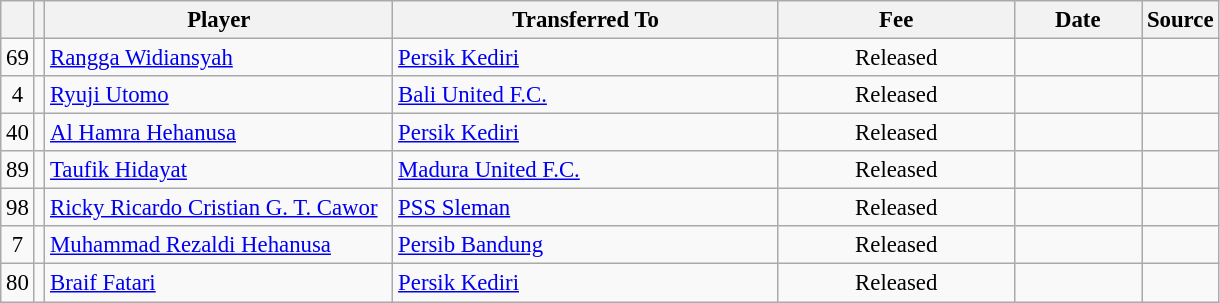<table class="wikitable plainrowheaders sortable" style="font-size:95%">
<tr>
<th></th>
<th></th>
<th scope="col" style="width:225px;">Player</th>
<th scope="col" style="width:250px;">Transferred To</th>
<th scope="col" style="width:150px;">Fee</th>
<th scope="col" style="width:78px;">Date</th>
<th>Source</th>
</tr>
<tr>
<td align=center>69</td>
<td align=center></td>
<td> <a href='#'>Rangga Widiansyah</a></td>
<td> <a href='#'>Persik Kediri</a></td>
<td align=center>Released</td>
<td align=center></td>
<td align=center></td>
</tr>
<tr>
<td align=center>4</td>
<td align=center></td>
<td> <a href='#'>Ryuji Utomo</a></td>
<td> <a href='#'>Bali United F.C.</a></td>
<td align=center>Released</td>
<td align=center></td>
<td align=center></td>
</tr>
<tr>
<td align=center>40</td>
<td align=center></td>
<td> <a href='#'>Al Hamra Hehanusa</a></td>
<td> <a href='#'>Persik Kediri</a></td>
<td align=center>Released</td>
<td align=center></td>
<td align=center></td>
</tr>
<tr>
<td align=center>89</td>
<td align=center></td>
<td> <a href='#'>Taufik Hidayat</a></td>
<td> <a href='#'>Madura United F.C.</a></td>
<td align=center>Released</td>
<td align=center></td>
<td align=center></td>
</tr>
<tr>
<td align=center>98</td>
<td align=center></td>
<td> <a href='#'>Ricky Ricardo Cristian G. T. Cawor</a></td>
<td> <a href='#'>PSS Sleman</a></td>
<td align=center>Released</td>
<td align=center></td>
<td align=center></td>
</tr>
<tr>
<td align=center>7</td>
<td align=center></td>
<td> <a href='#'>Muhammad Rezaldi Hehanusa</a></td>
<td> <a href='#'>Persib Bandung</a></td>
<td align=center>Released</td>
<td align=center></td>
<td align=center></td>
</tr>
<tr>
<td align=center>80</td>
<td align=center></td>
<td> <a href='#'>Braif Fatari</a></td>
<td> <a href='#'>Persik Kediri</a></td>
<td align=center>Released</td>
<td align=center></td>
<td align=center></td>
</tr>
</table>
